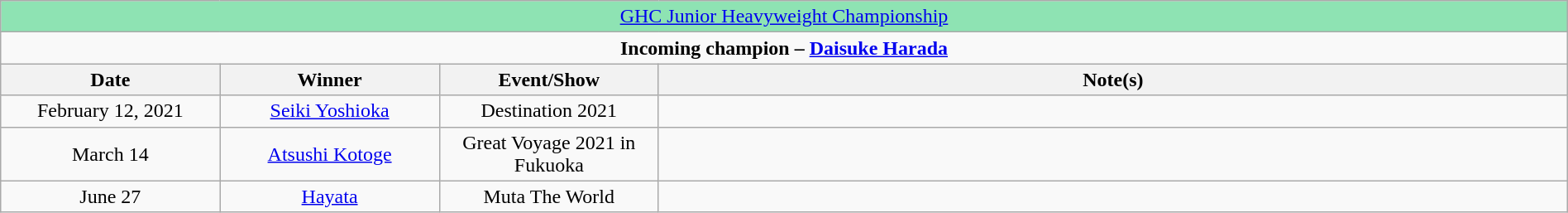<table class="wikitable" style="text-align:center; width:100%;">
<tr style="background:#8ee3b3;">
<td colspan="5" style="text-align: center;"><a href='#'>GHC Junior Heavyweight Championship</a></td>
</tr>
<tr>
<td colspan="5" style="text-align: center;"><strong>Incoming champion – <a href='#'>Daisuke Harada</a></strong></td>
</tr>
<tr>
<th width=14%>Date</th>
<th width=14%>Winner</th>
<th width=14%>Event/Show</th>
<th width=58%>Note(s)</th>
</tr>
<tr>
<td>February 12, 2021</td>
<td><a href='#'>Seiki Yoshioka</a></td>
<td>Destination 2021</td>
<td></td>
</tr>
<tr>
<td>March 14</td>
<td><a href='#'>Atsushi Kotoge</a></td>
<td>Great Voyage 2021 in Fukuoka</td>
<td></td>
</tr>
<tr>
<td>June 27</td>
<td><a href='#'>Hayata</a></td>
<td>Muta The World</td>
<td></td>
</tr>
</table>
